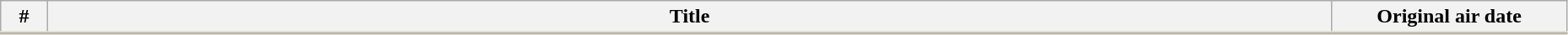<table class="wikitable" width="98%">
<tr style="border-bottom:3px solid #DCD8C8">
<th width="3%">#</th>
<th>Title</th>
<th width="15%">Original air date</th>
</tr>
<tr>
</tr>
</table>
